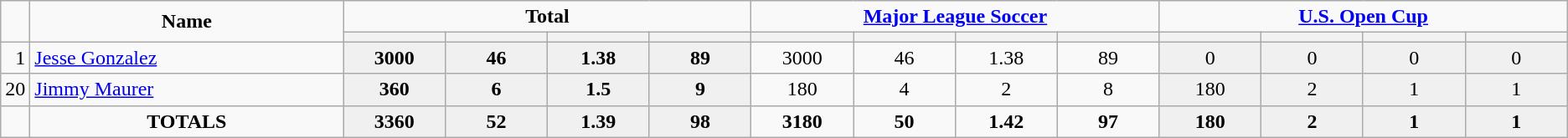<table class="wikitable" style="text-align:center;">
<tr>
<td rowspan="2"  style="width:1%; text-align:center;"><strong></strong></td>
<td rowspan="2"  style="width:20%; text-align:center;"><strong>Name</strong></td>
<td colspan="4" style="text-align:center;"><strong>Total</strong></td>
<td colspan="4" style="text-align:center;"><strong><a href='#'>Major League Soccer</a></strong></td>
<td colspan="4" style="text-align:center;"><strong><a href='#'>U.S. Open Cup</a></strong></td>
</tr>
<tr>
<th width=60></th>
<th width=60></th>
<th width=60></th>
<th width=60></th>
<th width=60></th>
<th width=60></th>
<th width=60></th>
<th width=60></th>
<th width=60></th>
<th width=60></th>
<th width=60></th>
<th width=60></th>
</tr>
<tr>
<td style="text-align: right;">1</td>
<td style="text-align: left;"> <a href='#'>Jesse Gonzalez</a></td>
<td style="background: #F0F0F0;"><strong>3000</strong></td>
<td style="background: #F0F0F0;"><strong>46</strong></td>
<td style="background: #F0F0F0;"><strong>1.38</strong></td>
<td style="background: #F0F0F0;"><strong>89</strong></td>
<td>3000</td>
<td>46</td>
<td>1.38</td>
<td>89</td>
<td style="background: #F0F0F0;">0</td>
<td style="background: #F0F0F0;">0</td>
<td style="background: #F0F0F0;">0</td>
<td style="background: #F0F0F0;">0</td>
</tr>
<tr>
<td style="text-align: right;">20</td>
<td style="text-align: left;"> <a href='#'>Jimmy Maurer</a></td>
<td style="background: #F0F0F0;"><strong>360</strong></td>
<td style="background: #F0F0F0;"><strong>6</strong></td>
<td style="background: #F0F0F0;"><strong>1.5</strong></td>
<td style="background: #F0F0F0;"><strong>9</strong></td>
<td>180</td>
<td>4</td>
<td>2</td>
<td>8</td>
<td style="background: #F0F0F0;">180</td>
<td style="background: #F0F0F0;">2</td>
<td style="background: #F0F0F0;">1</td>
<td style="background: #F0F0F0;">1</td>
</tr>
<tr>
<td></td>
<td><strong>TOTALS</strong></td>
<td style="background: #F0F0F0;"><strong>3360</strong></td>
<td style="background: #F0F0F0;"><strong>52</strong></td>
<td style="background: #F0F0F0;"><strong>1.39</strong></td>
<td style="background: #F0F0F0;"><strong>98</strong></td>
<td><strong>3180</strong></td>
<td><strong>50</strong></td>
<td><strong>1.42</strong></td>
<td><strong>97</strong></td>
<td style="background: #F0F0F0;"><strong>180</strong></td>
<td style="background: #F0F0F0;"><strong>2</strong></td>
<td style="background: #F0F0F0;"><strong>1</strong></td>
<td style="background: #F0F0F0;"><strong>1</strong></td>
</tr>
</table>
